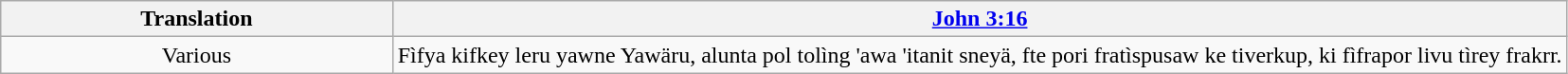<table class="wikitable">
<tr>
<th style="text-align:center; width:25%;">Translation</th>
<th><a href='#'>John 3:16</a></th>
</tr>
<tr>
<td style="text-align:center;">Various</td>
<td>Fìfya kifkey leru yawne Yawäru, alunta pol tolìng 'awa 'itanit sneyä, fte pori fratìspusaw ke tiverkup, ki fìfrapor livu tìrey frakrr.</td>
</tr>
</table>
